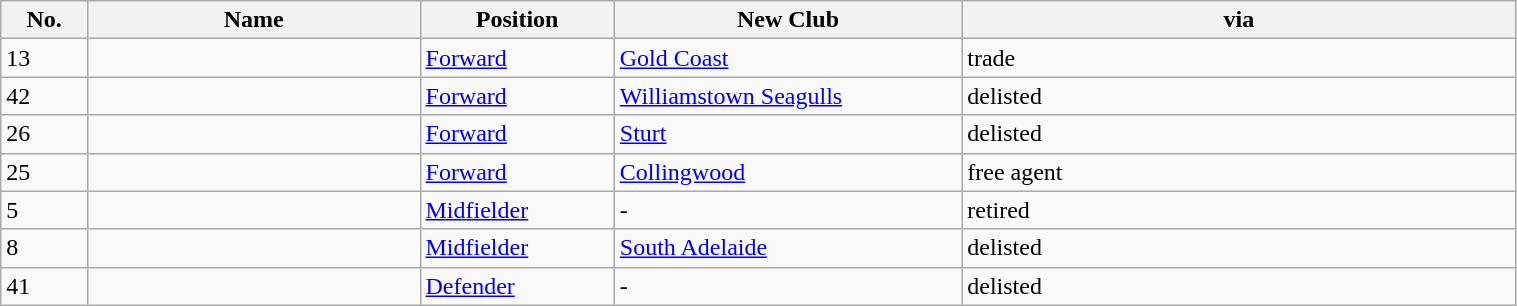<table class="wikitable sortable" style="width:80%;">
<tr>
<th width="1%">No.</th>
<th width="6%">Name</th>
<th width="2%">Position</th>
<th width="5%">New Club</th>
<th width="10%">via</th>
</tr>
<tr>
<td align="left">13</td>
<td></td>
<td><a href='#'>Forward</a></td>
<td><a href='#'>Gold Coast</a></td>
<td>trade</td>
</tr>
<tr>
<td>42</td>
<td></td>
<td><a href='#'>Forward</a></td>
<td><a href='#'>Williamstown Seagulls</a></td>
<td>delisted</td>
</tr>
<tr>
<td>26</td>
<td></td>
<td><a href='#'>Forward</a></td>
<td><a href='#'>Sturt</a></td>
<td>delisted</td>
</tr>
<tr>
<td>25</td>
<td></td>
<td><a href='#'>Forward</a></td>
<td><a href='#'>Collingwood</a></td>
<td>free agent</td>
</tr>
<tr>
<td>5</td>
<td></td>
<td><a href='#'>Midfielder</a></td>
<td>-</td>
<td>retired</td>
</tr>
<tr>
<td>8</td>
<td></td>
<td><a href='#'>Midfielder</a></td>
<td><a href='#'>South Adelaide</a></td>
<td>delisted</td>
</tr>
<tr>
<td>41</td>
<td></td>
<td><a href='#'>Defender</a></td>
<td>-</td>
<td>delisted</td>
</tr>
</table>
